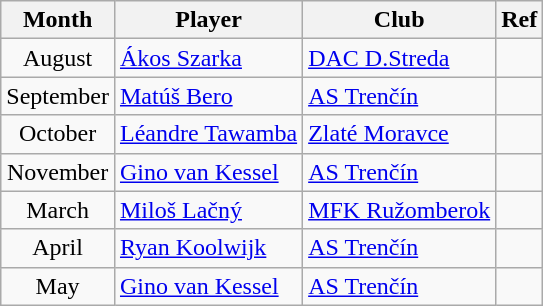<table class="wikitable sortable">
<tr>
<th>Month</th>
<th>Player</th>
<th>Club</th>
<th>Ref</th>
</tr>
<tr>
<td align="center">August</td>
<td> <a href='#'>Ákos Szarka</a></td>
<td><a href='#'>DAC D.Streda</a></td>
<td></td>
</tr>
<tr>
<td align="center">September</td>
<td> <a href='#'>Matúš Bero</a></td>
<td><a href='#'>AS Trenčín</a></td>
<td></td>
</tr>
<tr>
<td align="center">October</td>
<td> <a href='#'>Léandre Tawamba</a></td>
<td><a href='#'>Zlaté Moravce</a></td>
<td></td>
</tr>
<tr>
<td align="center">November</td>
<td> <a href='#'>Gino van Kessel</a></td>
<td><a href='#'>AS Trenčín</a></td>
<td></td>
</tr>
<tr>
<td align="center">March</td>
<td> <a href='#'>Miloš Lačný</a></td>
<td><a href='#'>MFK Ružomberok</a></td>
<td></td>
</tr>
<tr>
<td align="center">April</td>
<td> <a href='#'>Ryan Koolwijk</a></td>
<td><a href='#'>AS Trenčín</a></td>
<td></td>
</tr>
<tr>
<td align="center">May</td>
<td> <a href='#'>Gino van Kessel</a></td>
<td><a href='#'>AS Trenčín</a></td>
<td></td>
</tr>
</table>
